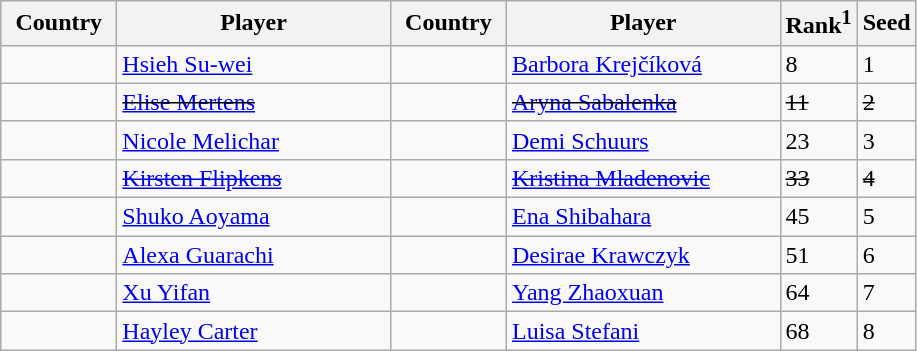<table class="sortable wikitable">
<tr>
<th width="70">Country</th>
<th width="175">Player</th>
<th width="70">Country</th>
<th width="175">Player</th>
<th>Rank<sup>1</sup></th>
<th>Seed</th>
</tr>
<tr>
<td></td>
<td><a href='#'>Hsieh Su-wei</a></td>
<td></td>
<td><a href='#'>Barbora Krejčíková</a></td>
<td>8</td>
<td>1</td>
</tr>
<tr>
<td><s></s></td>
<td><s><a href='#'>Elise Mertens</a></s></td>
<td><s></s></td>
<td><s><a href='#'>Aryna Sabalenka</a></s></td>
<td><s>11</s></td>
<td><s>2</s></td>
</tr>
<tr>
<td></td>
<td><a href='#'>Nicole Melichar</a></td>
<td></td>
<td><a href='#'>Demi Schuurs</a></td>
<td>23</td>
<td>3</td>
</tr>
<tr>
<td><s></s></td>
<td><a href='#'><s>Kirsten Flipkens</s></a></td>
<td><s></s></td>
<td><a href='#'><s>Kristina Mladenovic</s></a></td>
<td><s>33</s></td>
<td><s>4</s></td>
</tr>
<tr>
<td></td>
<td><a href='#'>Shuko Aoyama</a></td>
<td></td>
<td><a href='#'>Ena Shibahara</a></td>
<td>45</td>
<td>5</td>
</tr>
<tr>
<td></td>
<td><a href='#'>Alexa Guarachi</a></td>
<td></td>
<td><a href='#'>Desirae Krawczyk</a></td>
<td>51</td>
<td>6</td>
</tr>
<tr>
<td></td>
<td><a href='#'>Xu Yifan</a></td>
<td></td>
<td><a href='#'>Yang Zhaoxuan</a></td>
<td>64</td>
<td>7</td>
</tr>
<tr>
<td></td>
<td><a href='#'>Hayley Carter</a></td>
<td></td>
<td><a href='#'>Luisa Stefani</a></td>
<td>68</td>
<td>8</td>
</tr>
</table>
